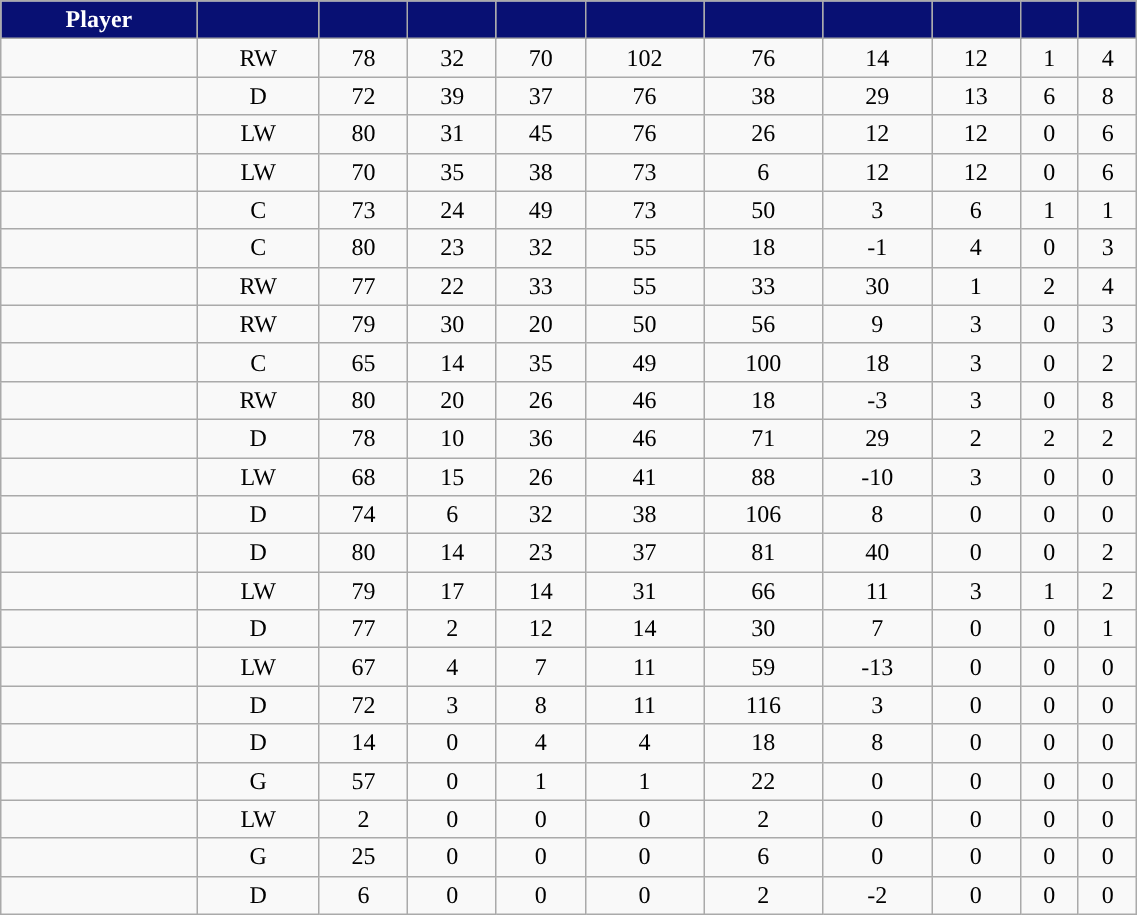<table class="wikitable sortable" style="width:60%; text-align:center;">
<tr align=center>
<th style="color:white; background:#081073; ">Player</th>
<th style="color:white; background:#081073; "></th>
<th style="color:white; background:#081073; "></th>
<th style="color:white;background:#081073; "></th>
<th style="color:white;background:#081073; "></th>
<th style="color:white;background:#081073; "></th>
<th style="color:white;background:#081073; "></th>
<th style="color:white; background:#081073; "></th>
<th style="color:white;background:#081073; "></th>
<th style="color:white;background:#081073; "></th>
<th style="color:white;background:#081073; "></th>
</tr>
<tr>
<td align="right"></td>
<td>RW</td>
<td>78</td>
<td>32</td>
<td>70</td>
<td>102</td>
<td>76</td>
<td>14</td>
<td>12</td>
<td>1</td>
<td>4</td>
</tr>
<tr align="center">
<td align="right"></td>
<td>D</td>
<td>72</td>
<td>39</td>
<td>37</td>
<td>76</td>
<td>38</td>
<td>29</td>
<td>13</td>
<td>6</td>
<td>8</td>
</tr>
<tr align="center">
<td align="right"></td>
<td>LW</td>
<td>80</td>
<td>31</td>
<td>45</td>
<td>76</td>
<td>26</td>
<td>12</td>
<td>12</td>
<td>0</td>
<td>6</td>
</tr>
<tr align="center">
<td align="right"></td>
<td>LW</td>
<td>70</td>
<td>35</td>
<td>38</td>
<td>73</td>
<td>6</td>
<td>12</td>
<td>12</td>
<td>0</td>
<td>6</td>
</tr>
<tr align="center">
<td align="right"></td>
<td>C</td>
<td>73</td>
<td>24</td>
<td>49</td>
<td>73</td>
<td>50</td>
<td>3</td>
<td>6</td>
<td>1</td>
<td>1</td>
</tr>
<tr align="center">
<td align="right"></td>
<td>C</td>
<td>80</td>
<td>23</td>
<td>32</td>
<td>55</td>
<td>18</td>
<td>-1</td>
<td>4</td>
<td>0</td>
<td>3</td>
</tr>
<tr align="center">
<td align="right"></td>
<td>RW</td>
<td>77</td>
<td>22</td>
<td>33</td>
<td>55</td>
<td>33</td>
<td>30</td>
<td>1</td>
<td>2</td>
<td>4</td>
</tr>
<tr align="center">
<td align="right"></td>
<td>RW</td>
<td>79</td>
<td>30</td>
<td>20</td>
<td>50</td>
<td>56</td>
<td>9</td>
<td>3</td>
<td>0</td>
<td>3</td>
</tr>
<tr align="center">
<td align="right"></td>
<td>C</td>
<td>65</td>
<td>14</td>
<td>35</td>
<td>49</td>
<td>100</td>
<td>18</td>
<td>3</td>
<td>0</td>
<td>2</td>
</tr>
<tr align="center">
<td align="right"></td>
<td>RW</td>
<td>80</td>
<td>20</td>
<td>26</td>
<td>46</td>
<td>18</td>
<td>-3</td>
<td>3</td>
<td>0</td>
<td>8</td>
</tr>
<tr align="center">
<td align="right"></td>
<td>D</td>
<td>78</td>
<td>10</td>
<td>36</td>
<td>46</td>
<td>71</td>
<td>29</td>
<td>2</td>
<td>2</td>
<td>2</td>
</tr>
<tr align="center">
<td align="right"></td>
<td>LW</td>
<td>68</td>
<td>15</td>
<td>26</td>
<td>41</td>
<td>88</td>
<td>-10</td>
<td>3</td>
<td>0</td>
<td>0</td>
</tr>
<tr align="center">
<td align="right"></td>
<td>D</td>
<td>74</td>
<td>6</td>
<td>32</td>
<td>38</td>
<td>106</td>
<td>8</td>
<td>0</td>
<td>0</td>
<td>0</td>
</tr>
<tr align="center">
<td align="right"></td>
<td>D</td>
<td>80</td>
<td>14</td>
<td>23</td>
<td>37</td>
<td>81</td>
<td>40</td>
<td>0</td>
<td>0</td>
<td>2</td>
</tr>
<tr align="center">
<td align="right"></td>
<td>LW</td>
<td>79</td>
<td>17</td>
<td>14</td>
<td>31</td>
<td>66</td>
<td>11</td>
<td>3</td>
<td>1</td>
<td>2</td>
</tr>
<tr align="center">
<td align="right"></td>
<td>D</td>
<td>77</td>
<td>2</td>
<td>12</td>
<td>14</td>
<td>30</td>
<td>7</td>
<td>0</td>
<td>0</td>
<td>1</td>
</tr>
<tr align="center">
<td align="right"></td>
<td>LW</td>
<td>67</td>
<td>4</td>
<td>7</td>
<td>11</td>
<td>59</td>
<td>-13</td>
<td>0</td>
<td>0</td>
<td>0</td>
</tr>
<tr align="center">
<td align="right"></td>
<td>D</td>
<td>72</td>
<td>3</td>
<td>8</td>
<td>11</td>
<td>116</td>
<td>3</td>
<td>0</td>
<td>0</td>
<td>0</td>
</tr>
<tr align="center">
<td align="right"></td>
<td>D</td>
<td>14</td>
<td>0</td>
<td>4</td>
<td>4</td>
<td>18</td>
<td>8</td>
<td>0</td>
<td>0</td>
<td>0</td>
</tr>
<tr align="center">
<td align="right"></td>
<td>G</td>
<td>57</td>
<td>0</td>
<td>1</td>
<td>1</td>
<td>22</td>
<td>0</td>
<td>0</td>
<td>0</td>
<td>0</td>
</tr>
<tr align="center">
<td align="right"></td>
<td>LW</td>
<td>2</td>
<td>0</td>
<td>0</td>
<td>0</td>
<td>2</td>
<td>0</td>
<td>0</td>
<td>0</td>
<td>0</td>
</tr>
<tr align="center">
<td align="right"></td>
<td>G</td>
<td>25</td>
<td>0</td>
<td>0</td>
<td>0</td>
<td>6</td>
<td>0</td>
<td>0</td>
<td>0</td>
<td>0</td>
</tr>
<tr align="center">
<td align="right"></td>
<td>D</td>
<td>6</td>
<td>0</td>
<td>0</td>
<td>0</td>
<td>2</td>
<td>-2</td>
<td>0</td>
<td>0</td>
<td>0</td>
</tr>
</table>
